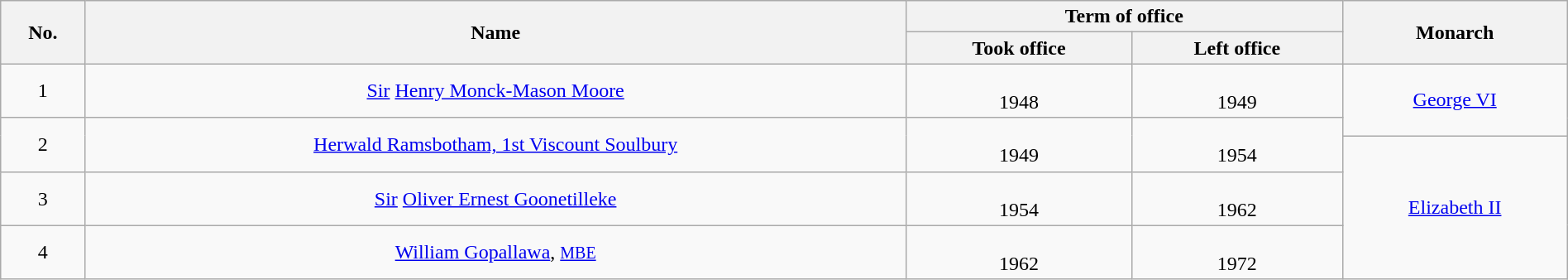<table class="wikitable"; style="text-align:center;" width="100%">
<tr>
<th rowspan="2">No.</th>
<th rowspan="2">Name</th>
<th colspan=2>Term of office</th>
<th rowspan="2">Monarch</th>
</tr>
<tr>
<th>Took office</th>
<th>Left office</th>
</tr>
<tr>
<td>1</td>
<td><a href='#'>Sir</a> <a href='#'>Henry Monck-Mason Moore</a></td>
<td><br> 1948</td>
<td><br> 1949</td>
<td rowspan= "2"><a href='#'>George VI</a><br> </td>
</tr>
<tr style="height:2ex">
<td rowspan="2">2</td>
<td rowspan="2"><a href='#'>Herwald Ramsbotham, 1st Viscount Soulbury</a></td>
<td rowspan="2"><br> 1949</td>
<td rowspan="2"><br> 1954</td>
</tr>
<tr>
<td rowspan="4"><a href='#'>Elizabeth II</a><br> </td>
</tr>
<tr>
<td>3</td>
<td><a href='#'>Sir</a> <a href='#'>Oliver Ernest Goonetilleke</a></td>
<td><br> 1954</td>
<td><br> 1962</td>
</tr>
<tr>
<td>4</td>
<td><a href='#'>William Gopallawa</a>, <small><a href='#'>MBE</a></small></td>
<td><br> 1962</td>
<td><br> 1972</td>
</tr>
</table>
